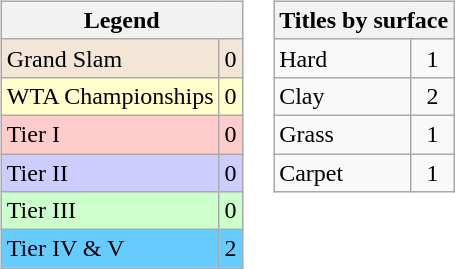<table>
<tr valign=top>
<td><br><table class="wikitable sortable mw-collapsible mw-collapsed">
<tr>
<th colspan=2>Legend</th>
</tr>
<tr style="background:#f3e6d7;">
<td>Grand Slam</td>
<td align="center">0</td>
</tr>
<tr style="background:#ffc;">
<td>WTA Championships</td>
<td align="center">0</td>
</tr>
<tr style="background:#fcc;">
<td>Tier I</td>
<td align="center">0</td>
</tr>
<tr style="background:#ccf;">
<td>Tier II</td>
<td align="center">0</td>
</tr>
<tr style="background:#cfc;">
<td>Tier III</td>
<td align="center">0</td>
</tr>
<tr style="background:#6cf;">
<td>Tier IV & V</td>
<td align="center">2</td>
</tr>
</table>
</td>
<td><br><table class="wikitable sortable mw-collapsible mw-collapsed">
<tr>
<th colspan=2>Titles by surface</th>
</tr>
<tr>
<td>Hard</td>
<td align="center">1</td>
</tr>
<tr>
<td>Clay</td>
<td align="center">2</td>
</tr>
<tr>
<td>Grass</td>
<td align="center">1</td>
</tr>
<tr>
<td>Carpet</td>
<td align="center">1</td>
</tr>
</table>
</td>
</tr>
</table>
